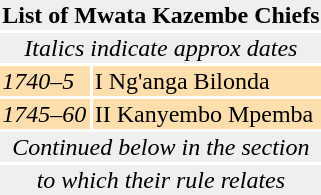<table align="right" style="margin:1em">
<tr>
<td align="center" colspan="2" style="background:#efefef;"><strong>List of Mwata Kazembe Chiefs</strong></td>
</tr>
<tr style="background:#efefef;">
<td align="center" colspan="2"><em>Italics indicate approx dates</em></td>
</tr>
<tr style="background:#ffdead;">
<td><em>1740–5</em></td>
<td>I Ng'anga Bilonda</td>
</tr>
<tr style="background:#ffdead;">
<td><em>1745–60</em></td>
<td>II Kanyembo Mpemba</td>
</tr>
<tr style="background:#efefef;">
<td align="center" colspan="2"><em>Continued below in the section</em></td>
</tr>
<tr style="background:#efefef;">
<td align="center" colspan="2"><em>to which their rule relates</em></td>
</tr>
</table>
